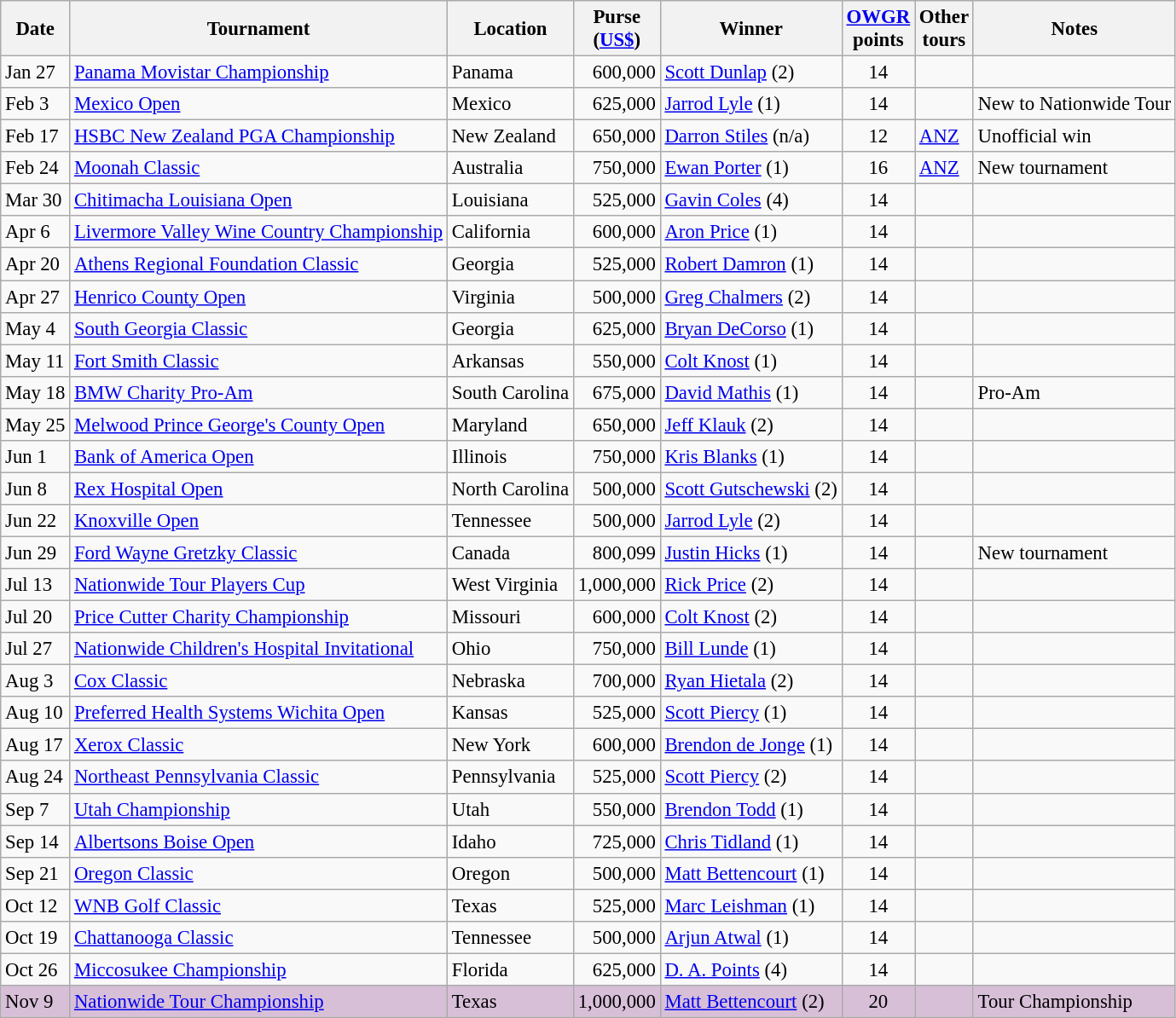<table class="wikitable" style="font-size:95%">
<tr>
<th>Date</th>
<th>Tournament</th>
<th>Location</th>
<th>Purse<br>(<a href='#'>US$</a>)</th>
<th>Winner</th>
<th><a href='#'>OWGR</a><br>points</th>
<th>Other<br>tours</th>
<th>Notes</th>
</tr>
<tr>
<td>Jan 27</td>
<td><a href='#'>Panama Movistar Championship</a></td>
<td>Panama</td>
<td align=right>600,000</td>
<td> <a href='#'>Scott Dunlap</a> (2)</td>
<td align=center>14</td>
<td></td>
<td></td>
</tr>
<tr>
<td>Feb 3</td>
<td><a href='#'>Mexico Open</a></td>
<td>Mexico</td>
<td align=right>625,000</td>
<td> <a href='#'>Jarrod Lyle</a> (1)</td>
<td align=center>14</td>
<td></td>
<td>New to Nationwide Tour</td>
</tr>
<tr>
<td>Feb 17</td>
<td><a href='#'>HSBC New Zealand PGA Championship</a></td>
<td>New Zealand</td>
<td align=right>650,000</td>
<td> <a href='#'>Darron Stiles</a> (n/a)</td>
<td align=center>12</td>
<td><a href='#'>ANZ</a></td>
<td>Unofficial win</td>
</tr>
<tr>
<td>Feb 24</td>
<td><a href='#'>Moonah Classic</a></td>
<td>Australia</td>
<td align=right>750,000</td>
<td> <a href='#'>Ewan Porter</a> (1)</td>
<td align=center>16</td>
<td><a href='#'>ANZ</a></td>
<td>New tournament</td>
</tr>
<tr>
<td>Mar 30</td>
<td><a href='#'>Chitimacha Louisiana Open</a></td>
<td>Louisiana</td>
<td align=right>525,000</td>
<td> <a href='#'>Gavin Coles</a> (4)</td>
<td align=center>14</td>
<td></td>
<td></td>
</tr>
<tr>
<td>Apr 6</td>
<td><a href='#'>Livermore Valley Wine Country Championship</a></td>
<td>California</td>
<td align=right>600,000</td>
<td> <a href='#'>Aron Price</a> (1)</td>
<td align=center>14</td>
<td></td>
<td></td>
</tr>
<tr>
<td>Apr 20</td>
<td><a href='#'>Athens Regional Foundation Classic</a></td>
<td>Georgia</td>
<td align=right>525,000</td>
<td> <a href='#'>Robert Damron</a> (1)</td>
<td align=center>14</td>
<td></td>
<td></td>
</tr>
<tr>
<td>Apr 27</td>
<td><a href='#'>Henrico County Open</a></td>
<td>Virginia</td>
<td align=right>500,000</td>
<td> <a href='#'>Greg Chalmers</a> (2)</td>
<td align=center>14</td>
<td></td>
<td></td>
</tr>
<tr>
<td>May 4</td>
<td><a href='#'>South Georgia Classic</a></td>
<td>Georgia</td>
<td align=right>625,000</td>
<td> <a href='#'>Bryan DeCorso</a> (1)</td>
<td align=center>14</td>
<td></td>
<td></td>
</tr>
<tr>
<td>May 11</td>
<td><a href='#'>Fort Smith Classic</a></td>
<td>Arkansas</td>
<td align=right>550,000</td>
<td> <a href='#'>Colt Knost</a> (1)</td>
<td align=center>14</td>
<td></td>
<td></td>
</tr>
<tr>
<td>May 18</td>
<td><a href='#'>BMW Charity Pro-Am</a></td>
<td>South Carolina</td>
<td align=right>675,000</td>
<td> <a href='#'>David Mathis</a> (1)</td>
<td align=center>14</td>
<td></td>
<td>Pro-Am</td>
</tr>
<tr>
<td>May 25</td>
<td><a href='#'>Melwood Prince George's County Open</a></td>
<td>Maryland</td>
<td align=right>650,000</td>
<td> <a href='#'>Jeff Klauk</a> (2)</td>
<td align=center>14</td>
<td></td>
<td></td>
</tr>
<tr>
<td>Jun 1</td>
<td><a href='#'>Bank of America Open</a></td>
<td>Illinois</td>
<td align=right>750,000</td>
<td> <a href='#'>Kris Blanks</a> (1)</td>
<td align=center>14</td>
<td></td>
<td></td>
</tr>
<tr>
<td>Jun 8</td>
<td><a href='#'>Rex Hospital Open</a></td>
<td>North Carolina</td>
<td align=right>500,000</td>
<td> <a href='#'>Scott Gutschewski</a> (2)</td>
<td align=center>14</td>
<td></td>
<td></td>
</tr>
<tr>
<td>Jun 22</td>
<td><a href='#'>Knoxville Open</a></td>
<td>Tennessee</td>
<td align=right>500,000</td>
<td> <a href='#'>Jarrod Lyle</a> (2)</td>
<td align=center>14</td>
<td></td>
<td></td>
</tr>
<tr>
<td>Jun 29</td>
<td><a href='#'>Ford Wayne Gretzky Classic</a></td>
<td>Canada</td>
<td align=right>800,099</td>
<td> <a href='#'>Justin Hicks</a> (1)</td>
<td align=center>14</td>
<td></td>
<td>New tournament</td>
</tr>
<tr>
<td>Jul 13</td>
<td><a href='#'>Nationwide Tour Players Cup</a></td>
<td>West Virginia</td>
<td align=right>1,000,000</td>
<td> <a href='#'>Rick Price</a> (2)</td>
<td align=center>14</td>
<td></td>
<td></td>
</tr>
<tr>
<td>Jul 20</td>
<td><a href='#'>Price Cutter Charity Championship</a></td>
<td>Missouri</td>
<td align=right>600,000</td>
<td> <a href='#'>Colt Knost</a> (2)</td>
<td align=center>14</td>
<td></td>
<td></td>
</tr>
<tr>
<td>Jul 27</td>
<td><a href='#'>Nationwide Children's Hospital Invitational</a></td>
<td>Ohio</td>
<td align=right>750,000</td>
<td> <a href='#'>Bill Lunde</a> (1)</td>
<td align=center>14</td>
<td></td>
<td></td>
</tr>
<tr>
<td>Aug 3</td>
<td><a href='#'>Cox Classic</a></td>
<td>Nebraska</td>
<td align=right>700,000</td>
<td> <a href='#'>Ryan Hietala</a> (2)</td>
<td align=center>14</td>
<td></td>
<td></td>
</tr>
<tr>
<td>Aug 10</td>
<td><a href='#'>Preferred Health Systems Wichita Open</a></td>
<td>Kansas</td>
<td align=right>525,000</td>
<td> <a href='#'>Scott Piercy</a> (1)</td>
<td align=center>14</td>
<td></td>
<td></td>
</tr>
<tr>
<td>Aug 17</td>
<td><a href='#'>Xerox Classic</a></td>
<td>New York</td>
<td align=right>600,000</td>
<td> <a href='#'>Brendon de Jonge</a> (1)</td>
<td align=center>14</td>
<td></td>
<td></td>
</tr>
<tr>
<td>Aug 24</td>
<td><a href='#'>Northeast Pennsylvania Classic</a></td>
<td>Pennsylvania</td>
<td align=right>525,000</td>
<td> <a href='#'>Scott Piercy</a> (2)</td>
<td align=center>14</td>
<td></td>
<td></td>
</tr>
<tr>
<td>Sep 7</td>
<td><a href='#'>Utah Championship</a></td>
<td>Utah</td>
<td align=right>550,000</td>
<td> <a href='#'>Brendon Todd</a> (1)</td>
<td align=center>14</td>
<td></td>
<td></td>
</tr>
<tr>
<td>Sep 14</td>
<td><a href='#'>Albertsons Boise Open</a></td>
<td>Idaho</td>
<td align=right>725,000</td>
<td> <a href='#'>Chris Tidland</a> (1)</td>
<td align=center>14</td>
<td></td>
<td></td>
</tr>
<tr>
<td>Sep 21</td>
<td><a href='#'>Oregon Classic</a></td>
<td>Oregon</td>
<td align=right>500,000</td>
<td> <a href='#'>Matt Bettencourt</a> (1)</td>
<td align=center>14</td>
<td></td>
<td></td>
</tr>
<tr>
<td>Oct 12</td>
<td><a href='#'>WNB Golf Classic</a></td>
<td>Texas</td>
<td align=right>525,000</td>
<td> <a href='#'>Marc Leishman</a> (1)</td>
<td align=center>14</td>
<td></td>
<td></td>
</tr>
<tr>
<td>Oct 19</td>
<td><a href='#'>Chattanooga Classic</a></td>
<td>Tennessee</td>
<td align=right>500,000</td>
<td> <a href='#'>Arjun Atwal</a> (1)</td>
<td align=center>14</td>
<td></td>
<td></td>
</tr>
<tr>
<td>Oct 26</td>
<td><a href='#'>Miccosukee Championship</a></td>
<td>Florida</td>
<td align=right>625,000</td>
<td> <a href='#'>D. A. Points</a> (4)</td>
<td align=center>14</td>
<td></td>
<td></td>
</tr>
<tr style="background:thistle;">
<td>Nov 9</td>
<td><a href='#'>Nationwide Tour Championship</a></td>
<td>Texas</td>
<td align=right>1,000,000</td>
<td> <a href='#'>Matt Bettencourt</a> (2)</td>
<td align=center>20</td>
<td></td>
<td>Tour Championship</td>
</tr>
</table>
